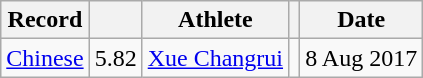<table class="wikitable">
<tr>
<th>Record</th>
<th></th>
<th>Athlete</th>
<th></th>
<th>Date</th>
</tr>
<tr>
<td><a href='#'>Chinese</a></td>
<td>5.82</td>
<td><a href='#'>Xue Changrui</a></td>
<td></td>
<td align=right>8 Aug 2017</td>
</tr>
</table>
